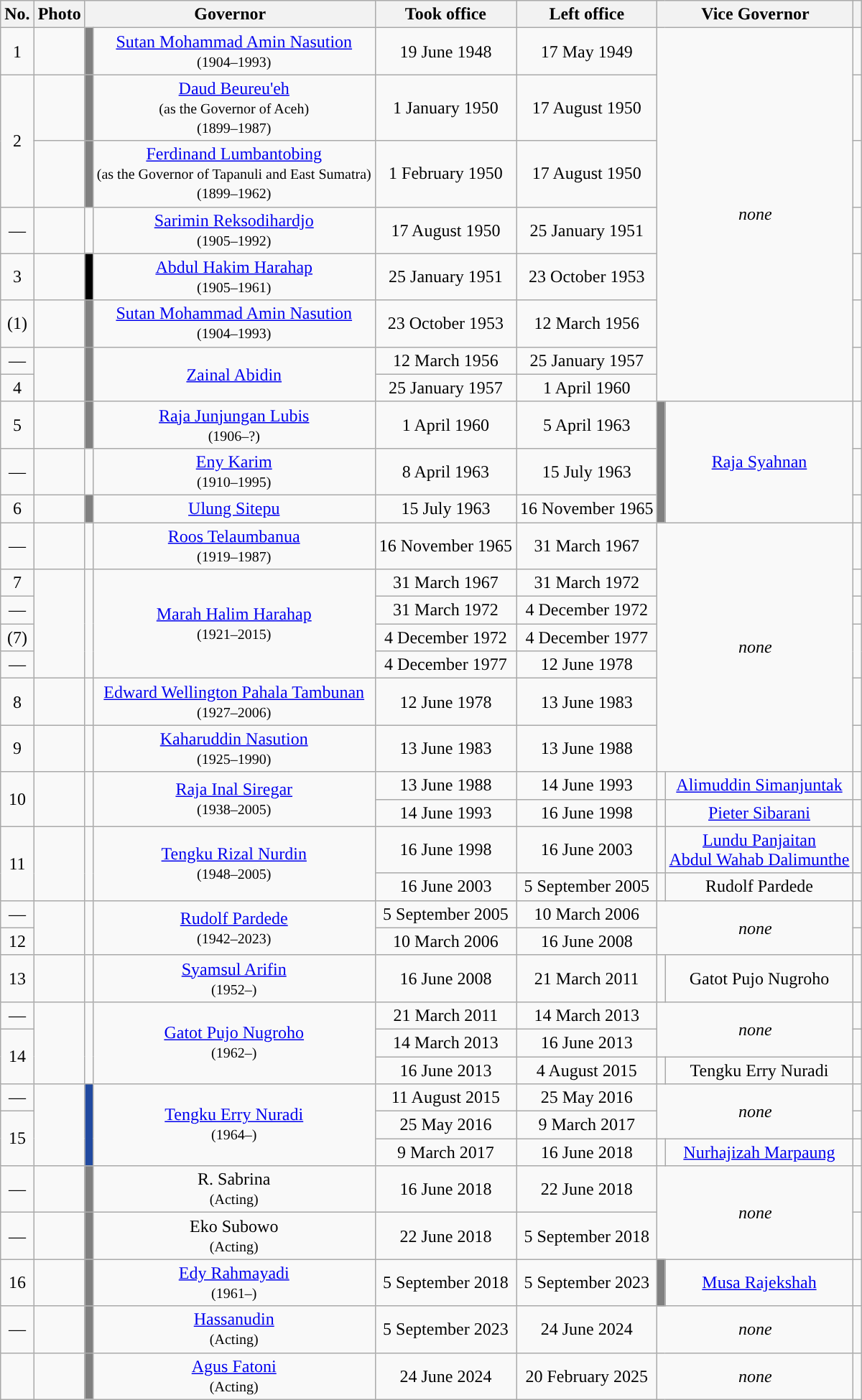<table class="wikitable" style="text-align:center">
<tr>
<th>No.</th>
<th>Photo</th>
<th colspan="2">Governor</th>
<th>Took office</th>
<th>Left office</th>
<th colspan="2">Vice Governor</th>
<th></th>
</tr>
<tr>
<td>1</td>
<td></td>
<td bgcolor="gray"></td>
<td><a href='#'>Sutan Mohammad Amin Nasution</a><br><small>(1904–1993)</small></td>
<td>19 June 1948</td>
<td>17 May 1949</td>
<td colspan="2" rowspan="8"><em>none</em></td>
<td></td>
</tr>
<tr>
<td rowspan="2">2</td>
<td></td>
<td bgcolor="gray"></td>
<td><a href='#'>Daud Beureu'eh</a><br><small>(as the Governor of Aceh)</small><br><small>(1899–1987)</small></td>
<td>1 January 1950</td>
<td>17 August 1950</td>
<td></td>
</tr>
<tr>
<td></td>
<td bgcolor="gray"></td>
<td><a href='#'>Ferdinand Lumbantobing</a><br><small>(as the Governor of Tapanuli and East Sumatra)</small><br><small>(1899–1962)</small></td>
<td>1 February 1950</td>
<td>17 August 1950</td>
<td></td>
</tr>
<tr>
<td>—</td>
<td></td>
<td></td>
<td><a href='#'>Sarimin Reksodihardjo</a><br><small>(1905–1992)</small></td>
<td>17 August 1950</td>
<td>25 January 1951</td>
<td></td>
</tr>
<tr>
<td>3</td>
<td></td>
<td bgcolor="black"></td>
<td><a href='#'>Abdul Hakim Harahap</a><br><small>(1905–1961)</small></td>
<td>25 January 1951</td>
<td>23 October 1953</td>
<td></td>
</tr>
<tr>
<td>(1)</td>
<td></td>
<td bgcolor="gray"></td>
<td><a href='#'>Sutan Mohammad Amin Nasution</a><br><small>(1904–1993)</small></td>
<td>23 October 1953</td>
<td>12 March 1956</td>
<td></td>
</tr>
<tr>
<td>—</td>
<td rowspan="2"></td>
<td rowspan="2" bgcolor="gray"></td>
<td rowspan="2"><a href='#'>Zainal Abidin</a></td>
<td>12 March 1956</td>
<td>25 January 1957</td>
<td rowspan="2"></td>
</tr>
<tr>
<td>4</td>
<td>25 January 1957</td>
<td>1 April 1960</td>
</tr>
<tr>
<td>5</td>
<td></td>
<td bgcolor="gray"></td>
<td><a href='#'>Raja Junjungan Lubis</a><br><small>(1906–?)</small></td>
<td>1 April 1960</td>
<td>5 April 1963</td>
<td rowspan="3" bgcolor="gray"></td>
<td rowspan="3"><a href='#'>Raja Syahnan</a></td>
<td></td>
</tr>
<tr>
<td>—</td>
<td></td>
<td></td>
<td><a href='#'>Eny Karim</a><br><small>(1910–1995)</small></td>
<td>8 April 1963</td>
<td>15 July 1963</td>
<td></td>
</tr>
<tr>
<td>6</td>
<td></td>
<td bgcolor="gray"></td>
<td><a href='#'>Ulung Sitepu</a></td>
<td>15 July 1963</td>
<td>16 November 1965</td>
<td></td>
</tr>
<tr>
<td>—</td>
<td></td>
<td></td>
<td><a href='#'>Roos Telaumbanua</a><br><small>(1919–1987)</small></td>
<td>16 November 1965</td>
<td>31 March 1967</td>
<td colspan="2" rowspan="7"><em>none</em></td>
<td></td>
</tr>
<tr>
<td>7</td>
<td rowspan="4"></td>
<td rowspan="4"></td>
<td rowspan="4"><a href='#'>Marah Halim Harahap</a><br><small>(1921–2015)</small></td>
<td>31 March 1967</td>
<td>31 March 1972</td>
<td></td>
</tr>
<tr>
<td>—</td>
<td>31 March 1972</td>
<td>4 December 1972</td>
<td></td>
</tr>
<tr>
<td>(7)</td>
<td>4 December 1972</td>
<td>4 December 1977</td>
<td rowspan="2"></td>
</tr>
<tr>
<td>—</td>
<td>4 December 1977</td>
<td>12 June 1978</td>
</tr>
<tr>
<td>8</td>
<td></td>
<td></td>
<td><a href='#'>Edward Wellington Pahala Tambunan</a><br><small>(1927–2006)</small></td>
<td>12 June 1978</td>
<td>13 June 1983</td>
<td></td>
</tr>
<tr>
<td>9</td>
<td></td>
<td></td>
<td><a href='#'>Kaharuddin Nasution</a><br><small>(1925–1990)</small></td>
<td>13 June 1983</td>
<td>13 June 1988</td>
<td></td>
</tr>
<tr>
<td rowspan="2">10</td>
<td rowspan="2"></td>
<td rowspan="2"></td>
<td rowspan="2"><a href='#'>Raja Inal Siregar</a><br><small>(1938–2005)</small></td>
<td>13 June 1988</td>
<td>14 June 1993</td>
<td></td>
<td><a href='#'>Alimuddin Simanjuntak</a></td>
<td></td>
</tr>
<tr>
<td>14 June 1993</td>
<td>16 June 1998</td>
<td></td>
<td><a href='#'>Pieter Sibarani</a></td>
<td></td>
</tr>
<tr>
<td rowspan="2">11</td>
<td rowspan="2"></td>
<td rowspan="2"></td>
<td rowspan="2"><a href='#'>Tengku Rizal Nurdin</a><br><small>(1948–2005)</small></td>
<td>16 June 1998</td>
<td>16 June 2003</td>
<td></td>
<td><a href='#'>Lundu Panjaitan</a><br><a href='#'>Abdul Wahab Dalimunthe</a></td>
<td></td>
</tr>
<tr>
<td>16 June 2003</td>
<td>5 September 2005</td>
<td></td>
<td>Rudolf Pardede</td>
<td></td>
</tr>
<tr>
<td>—</td>
<td rowspan="2"></td>
<td rowspan="2"></td>
<td rowspan="2"><a href='#'>Rudolf Pardede</a><br><small>(1942–2023)</small></td>
<td>5 September 2005</td>
<td>10 March 2006</td>
<td colspan="2" rowspan="2"><em>none</em></td>
<td></td>
</tr>
<tr>
<td>12</td>
<td>10 March 2006</td>
<td>16 June 2008</td>
<td></td>
</tr>
<tr>
<td>13</td>
<td></td>
<td></td>
<td><a href='#'>Syamsul Arifin</a><br><small>(1952–)</small></td>
<td>16 June 2008</td>
<td>21 March 2011</td>
<td></td>
<td>Gatot Pujo Nugroho</td>
<td></td>
</tr>
<tr>
<td>—</td>
<td rowspan="3"></td>
<td rowspan="3"></td>
<td rowspan="3"><a href='#'>Gatot Pujo Nugroho</a><br><small>(1962–)</small></td>
<td>21 March 2011</td>
<td>14 March 2013</td>
<td colspan="2" rowspan="2"><em>none</em></td>
<td></td>
</tr>
<tr>
<td rowspan="2">14</td>
<td>14 March 2013</td>
<td>16 June 2013</td>
<td></td>
</tr>
<tr>
<td>16 June 2013</td>
<td>4 August 2015</td>
<td></td>
<td>Tengku Erry Nuradi</td>
<td></td>
</tr>
<tr>
<td>—</td>
<td rowspan="3"></td>
<td rowspan="3" bgcolor="#214aa0"></td>
<td rowspan="3"><a href='#'>Tengku Erry Nuradi</a><br><small>(1964–)</small></td>
<td>11 August 2015</td>
<td>25 May 2016</td>
<td colspan="2" rowspan="2"><em>none</em></td>
<td></td>
</tr>
<tr>
<td rowspan="2">15</td>
<td>25 May 2016</td>
<td>9 March 2017</td>
<td></td>
</tr>
<tr>
<td>9 March 2017</td>
<td>16 June 2018</td>
<td></td>
<td><a href='#'>Nurhajizah Marpaung</a></td>
<td></td>
</tr>
<tr>
<td>—</td>
<td></td>
<td bgcolor="gray"></td>
<td>R. Sabrina<br><small>(Acting)</small></td>
<td>16 June 2018</td>
<td>22 June 2018</td>
<td colspan="2" rowspan="2"><em>none</em></td>
<td></td>
</tr>
<tr>
<td>—</td>
<td></td>
<td bgcolor="gray"></td>
<td>Eko Subowo<br><small>(Acting)</small></td>
<td>22 June 2018</td>
<td>5 September 2018</td>
<td></td>
</tr>
<tr>
<td>16</td>
<td></td>
<td bgcolor="gray"></td>
<td><a href='#'>Edy Rahmayadi</a><br><small>(1961–)</small></td>
<td>5 September 2018</td>
<td>5 September 2023</td>
<td bgcolor="gray"></td>
<td><a href='#'>Musa Rajekshah</a></td>
<td></td>
</tr>
<tr>
<td>—</td>
<td></td>
<td bgcolor="gray"></td>
<td><a href='#'>Hassanudin</a><br><small>(Acting)</small></td>
<td>5 September 2023</td>
<td>24 June 2024</td>
<td colspan="2" colspan="2"><em>none</em></td>
<td></td>
</tr>
<tr>
<td></td>
<td></td>
<td bgcolor="gray"></td>
<td><a href='#'>Agus Fatoni</a><br><small>(Acting)</small></td>
<td>24 June 2024</td>
<td>20 February 2025</td>
<td colspan="2"><em>none</em></td>
<td></td>
</tr>
</table>
